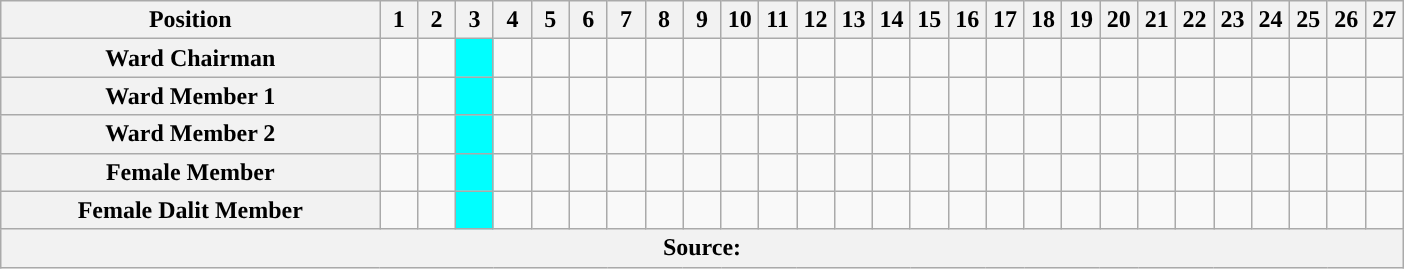<table class="wikitable">
<tr>
<th style="width:25%;">Position</th>
<th style="width:2.5%;">1</th>
<th style="width:2.5%;">2</th>
<th style="width:2.5%;">3</th>
<th style="width:2.5%;">4</th>
<th style="width:2.5%;">5</th>
<th style="width:2.5%;">6</th>
<th style="width:2.5%;">7</th>
<th style="width:2.5%;">8</th>
<th style="width:2.5%;">9</th>
<th width="2.5%">10</th>
<th width="2.5%">11</th>
<th width="2.5%">12</th>
<th width="2.5%">13</th>
<th width="2.5%">14</th>
<th width="2.5%">15</th>
<th width="2.5%">16</th>
<th width="2.5%">17</th>
<th width="2.5%">18</th>
<th width="2.5%">19</th>
<th width="2.5%">20</th>
<th width="2.5%">21</th>
<th width="2.5%">22</th>
<th width="2.5%">23</th>
<th width="2.5%">24</th>
<th width="2.5%">25</th>
<th width="2.5%">26</th>
<th width="2.5%">27</th>
</tr>
<tr>
<th>Ward Chairman</th>
<td style="background-color:"></td>
<td style="background-color:"></td>
<td style="background-color:cyan;"></td>
<td style="background-color:"></td>
<td style="background-color:"></td>
<td style="background-color:"></td>
<td style="background-color:"></td>
<td style="background-color:"></td>
<td style="background-color:"></td>
<td style="background-color:"></td>
<td style="background-color:"></td>
<td style="background-color:"></td>
<td style="background-color:"></td>
<td style="background-color:"></td>
<td style="background-color:"></td>
<td style="background-color:"></td>
<td style="background-color:"></td>
<td style="background-color:"></td>
<td style="background-color:"></td>
<td style="background-color:"></td>
<td style="background-color:"></td>
<td style="background-color:"></td>
<td style="background-color:"></td>
<td style="background-color:"></td>
<td style="background-color:"></td>
<td style="background-color:"></td>
<td style="background-color:"></td>
</tr>
<tr>
<th>Ward Member 1</th>
<td style="background-color:"></td>
<td style="background-color:"></td>
<td style="background-color:cyan;"></td>
<td style="background-color:"></td>
<td style="background-color:"></td>
<td style="background-color:"></td>
<td style="background-color:"></td>
<td style="background-color:"></td>
<td style="background-color:"></td>
<td style="background-color:"></td>
<td style="background-color:"></td>
<td style="background-color:"></td>
<td style="background-color:"></td>
<td style="background-color:"></td>
<td style="background-color:"></td>
<td style="background-color:"></td>
<td style="background-color:"></td>
<td style="background-color:"></td>
<td style="background-color:"></td>
<td style="background-color:"></td>
<td style="background-color:"></td>
<td style="background-color:"></td>
<td style="background-color:"></td>
<td style="background-color:"></td>
<td style="background-color:"></td>
<td style="background-color:"></td>
<td style="background-color:"></td>
</tr>
<tr>
<th>Ward Member 2</th>
<td style="background-color:"></td>
<td style="background-color:"></td>
<td style="background-color:cyan;"></td>
<td style="background-color:"></td>
<td style="background-color:"></td>
<td style="background-color:"></td>
<td style="background-color:"></td>
<td style="background-color:"></td>
<td style="background-color:"></td>
<td style="background-color:"></td>
<td style="background-color:"></td>
<td style="background-color:"></td>
<td style="background-color:"></td>
<td style="background-color:"></td>
<td style="background-color:"></td>
<td style="background-color:"></td>
<td style="background-color:"></td>
<td style="background-color:"></td>
<td style="background-color:"></td>
<td style="background-color:"></td>
<td style="background-color:"></td>
<td style="background-color:"></td>
<td style="background-color:"></td>
<td style="background-color:"></td>
<td style="background-color:"></td>
<td style="background-color:"></td>
<td style="background-color:"></td>
</tr>
<tr>
<th>Female Member</th>
<td style="background-color:"></td>
<td style="background-color:"></td>
<td style="background-color:cyan;"></td>
<td style="background-color:"></td>
<td style="background-color:"></td>
<td style="background-color:"></td>
<td style="background-color:"></td>
<td style="background-color:"></td>
<td style="background-color:"></td>
<td style="background-color:"></td>
<td style="background-color:"></td>
<td style="background-color:"></td>
<td style="background-color:"></td>
<td style="background-color:"></td>
<td style="background-color:"></td>
<td style="background-color:"></td>
<td style="background-color:"></td>
<td style="background-color:"></td>
<td style="background-color:"></td>
<td style="background-color:"></td>
<td style="background-color:"></td>
<td style="background-color:"></td>
<td style="background-color:"></td>
<td style="background-color:"></td>
<td style="background-color:"></td>
<td style="background-color:"></td>
<td style="background-color:"></td>
</tr>
<tr>
<th>Female Dalit Member</th>
<td style="background-color:"></td>
<td style="background-color:"></td>
<td style="background-color:cyan;"></td>
<td style="background-color:"></td>
<td style="background-color:"></td>
<td style="background-color:"></td>
<td style="background-color:"></td>
<td style="background-color:"></td>
<td style="background-color:"></td>
<td style="background-color:"></td>
<td style="background-color:"></td>
<td style="background-color:"></td>
<td style="background-color:"></td>
<td style="background-color:"></td>
<td style="background-color:"></td>
<td style="background-color:"></td>
<td style="background-color:"></td>
<td style="background-color:"></td>
<td style="background-color:"></td>
<td style="background-color:"></td>
<td style="background-color:"></td>
<td style="background-color:"></td>
<td style="background-color:"></td>
<td style="background-color:"></td>
<td style="background-color:"></td>
<td style="background-color:"></td>
<td style="background-color:"></td>
</tr>
<tr>
<th colspan="28">Source: </th>
</tr>
</table>
